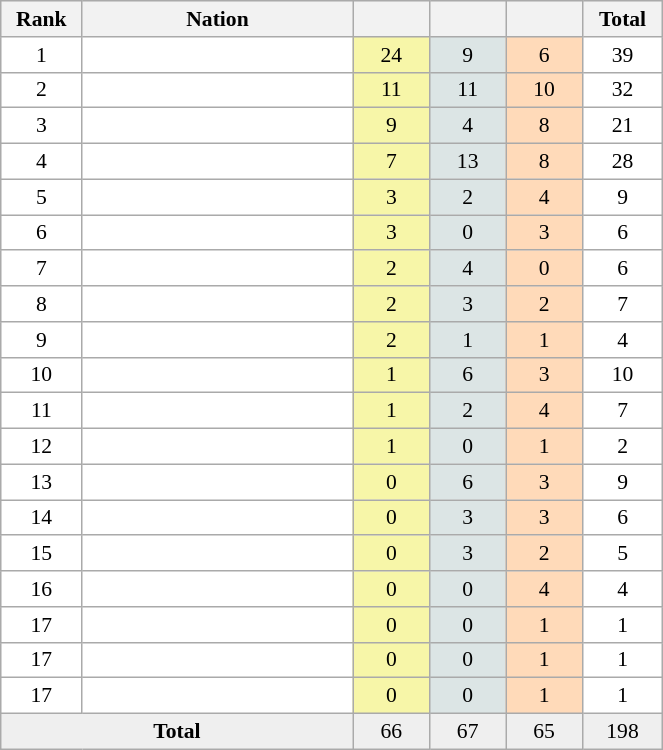<table class=wikitable width=35% cellspacing="1" cellpadding="3" style="border:1px solid #AAAAAA;font-size:90%">
<tr bgcolor="#EFEFEF">
<th width=50>Rank</th>
<th width=200>Nation</th>
<th width=50></th>
<th width=50></th>
<th width=50></th>
<th width=50>Total</th>
</tr>
<tr align="center" valign="top" bgcolor="#FFFFFF">
<td rowspan="1" valign="center">1</td>
<td align="left"></td>
<td style="background:#F7F6A8;">24</td>
<td style="background:#DCE5E5;">9</td>
<td style="background:#FFDAB9;">6</td>
<td>39</td>
</tr>
<tr align="center" valign="top" bgcolor="#FFFFFF">
<td rowspan="1" valign="center">2</td>
<td align="left"></td>
<td style="background:#F7F6A8;">11</td>
<td style="background:#DCE5E5;">11</td>
<td style="background:#FFDAB9;">10</td>
<td>32</td>
</tr>
<tr align="center" valign="top" bgcolor="#FFFFFF">
<td rowspan="1" valign="center">3</td>
<td align="left"></td>
<td style="background:#F7F6A8;">9</td>
<td style="background:#DCE5E5;">4</td>
<td style="background:#FFDAB9;">8</td>
<td>21</td>
</tr>
<tr align="center" valign="top" bgcolor="#FFFFFF">
<td rowspan="1" valign="center">4</td>
<td align="left"></td>
<td style="background:#F7F6A8;">7</td>
<td style="background:#DCE5E5;">13</td>
<td style="background:#FFDAB9;">8</td>
<td>28</td>
</tr>
<tr align="center" valign="top" bgcolor="#FFFFFF">
<td rowspan="1" valign="center">5</td>
<td align="left"></td>
<td style="background:#F7F6A8;">3</td>
<td style="background:#DCE5E5;">2</td>
<td style="background:#FFDAB9;">4</td>
<td>9</td>
</tr>
<tr align="center" valign="top" bgcolor="#FFFFFF">
<td rowspan="1" valign="center">6</td>
<td align="left"></td>
<td style="background:#F7F6A8;">3</td>
<td style="background:#DCE5E5;">0</td>
<td style="background:#FFDAB9;">3</td>
<td>6</td>
</tr>
<tr align="center" valign="top" bgcolor="#FFFFFF">
<td rowspan="1" valign="center">7</td>
<td align="left"></td>
<td style="background:#F7F6A8;">2</td>
<td style="background:#DCE5E5;">4</td>
<td style="background:#FFDAB9;">0</td>
<td>6</td>
</tr>
<tr align="center" valign="top" bgcolor="#FFFFFF">
<td rowspan="1" valign="center">8</td>
<td align="left"></td>
<td style="background:#F7F6A8;">2</td>
<td style="background:#DCE5E5;">3</td>
<td style="background:#FFDAB9;">2</td>
<td>7</td>
</tr>
<tr align="center" valign="top" bgcolor="#FFFFFF">
<td rowspan="1" valign="center">9</td>
<td align="left"></td>
<td style="background:#F7F6A8;">2</td>
<td style="background:#DCE5E5;">1</td>
<td style="background:#FFDAB9;">1</td>
<td>4</td>
</tr>
<tr align="center" valign="top" bgcolor="#FFFFFF">
<td rowspan="1" valign="center">10</td>
<td align="left"></td>
<td style="background:#F7F6A8;">1</td>
<td style="background:#DCE5E5;">6</td>
<td style="background:#FFDAB9;">3</td>
<td>10</td>
</tr>
<tr align="center" valign="top" bgcolor="#FFFFFF">
<td rowspan="1" valign="center">11</td>
<td align="left"></td>
<td style="background:#F7F6A8;">1</td>
<td style="background:#DCE5E5;">2</td>
<td style="background:#FFDAB9;">4</td>
<td>7</td>
</tr>
<tr align="center" valign="top" bgcolor="#FFFFFF">
<td rowspan="1" valign="center">12</td>
<td align="left"></td>
<td style="background:#F7F6A8;">1</td>
<td style="background:#DCE5E5;">0</td>
<td style="background:#FFDAB9;">1</td>
<td>2</td>
</tr>
<tr align="center" valign="top" bgcolor="#FFFFFF">
<td rowspan="1" valign="center">13</td>
<td align="left"></td>
<td style="background:#F7F6A8;">0</td>
<td style="background:#DCE5E5;">6</td>
<td style="background:#FFDAB9;">3</td>
<td>9</td>
</tr>
<tr align="center" valign="top" bgcolor="#FFFFFF">
<td rowspan="1" valign="center">14</td>
<td align="left"></td>
<td style="background:#F7F6A8;">0</td>
<td style="background:#DCE5E5;">3</td>
<td style="background:#FFDAB9;">3</td>
<td>6</td>
</tr>
<tr align="center" valign="top" bgcolor="#FFFFFF">
<td rowspan="1" valign="center">15</td>
<td align="left"></td>
<td style="background:#F7F6A8;">0</td>
<td style="background:#DCE5E5;">3</td>
<td style="background:#FFDAB9;">2</td>
<td>5</td>
</tr>
<tr align="center" valign="top" bgcolor="#FFFFFF">
<td rowspan="1" valign="center">16</td>
<td align="left"></td>
<td style="background:#F7F6A8;">0</td>
<td style="background:#DCE5E5;">0</td>
<td style="background:#FFDAB9;">4</td>
<td>4</td>
</tr>
<tr align="center" valign="top" bgcolor="#FFFFFF">
<td rowspan="1" valign="center">17</td>
<td align="left"></td>
<td style="background:#F7F6A8;">0</td>
<td style="background:#DCE5E5;">0</td>
<td style="background:#FFDAB9;">1</td>
<td>1</td>
</tr>
<tr align="center" valign="top" bgcolor="#FFFFFF">
<td rowspan="1" valign="center">17</td>
<td align="left"></td>
<td style="background:#F7F6A8;">0</td>
<td style="background:#DCE5E5;">0</td>
<td style="background:#FFDAB9;">1</td>
<td>1</td>
</tr>
<tr align="center" valign="top" bgcolor="#FFFFFF">
<td rowspan="1" valign="center">17</td>
<td align="left"></td>
<td style="background:#F7F6A8;">0</td>
<td style="background:#DCE5E5;">0</td>
<td style="background:#FFDAB9;">1</td>
<td>1</td>
</tr>
<tr align="center" valign="top" bgcolor="#EFEFEF">
<td colspan="2" rowspan="1" valign="center"><strong>Total</strong></td>
<td>66</td>
<td>67</td>
<td>65</td>
<td>198</td>
</tr>
</table>
